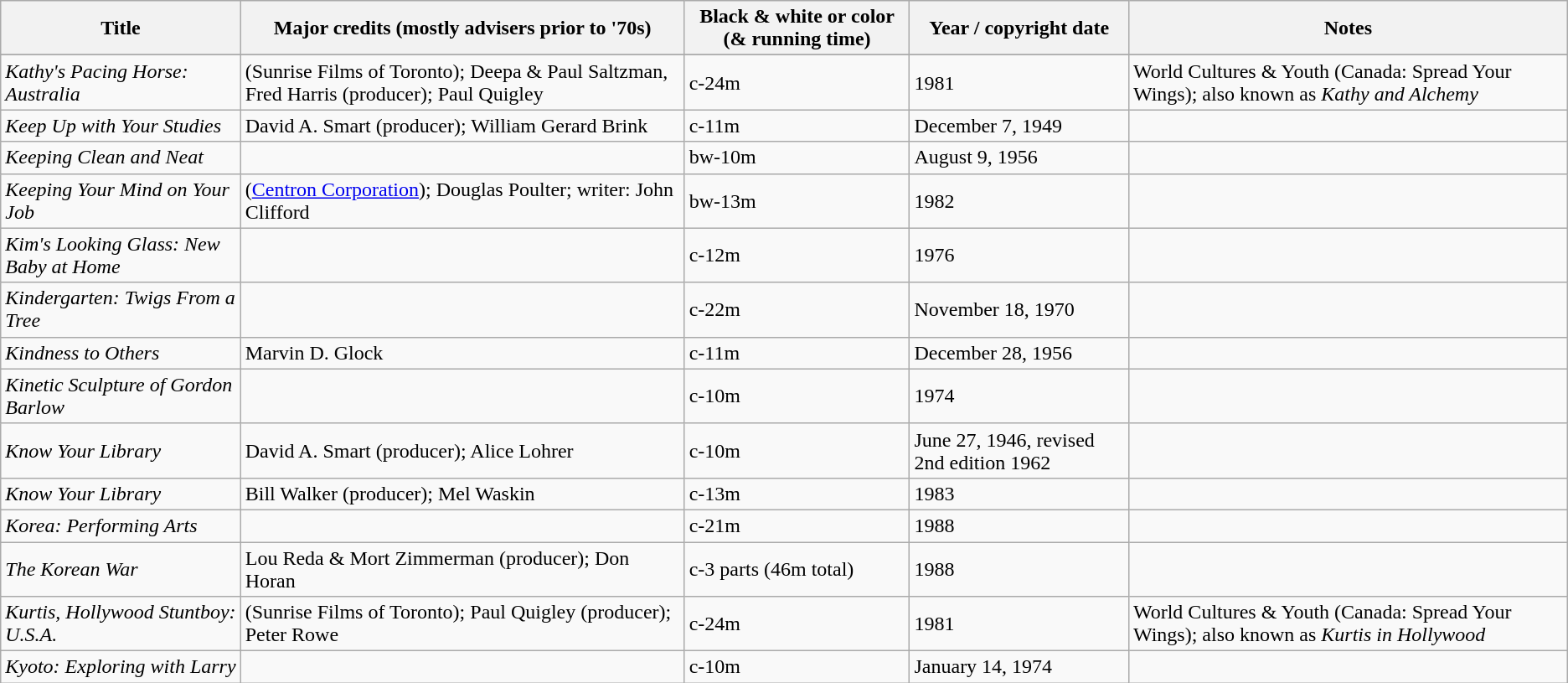<table class="wikitable sortable" border="1">
<tr>
<th>Title</th>
<th>Major credits (mostly advisers prior to '70s)</th>
<th>Black & white or color (& running time)</th>
<th>Year / copyright date</th>
<th>Notes</th>
</tr>
<tr>
</tr>
<tr>
<td><em>Kathy's Pacing Horse: Australia</em></td>
<td>(Sunrise Films of Toronto); Deepa & Paul Saltzman, Fred Harris (producer); Paul Quigley</td>
<td>c-24m</td>
<td>1981</td>
<td>World Cultures & Youth (Canada: Spread Your Wings); also known as <em>Kathy and Alchemy</em></td>
</tr>
<tr>
<td><em>Keep Up with Your Studies</em></td>
<td>David A. Smart (producer); William Gerard Brink</td>
<td>c-11m</td>
<td>December 7, 1949</td>
<td></td>
</tr>
<tr>
<td><em>Keeping Clean and Neat</em></td>
<td></td>
<td>bw-10m</td>
<td>August 9, 1956</td>
<td></td>
</tr>
<tr>
<td><em>Keeping Your Mind on Your Job</em></td>
<td>(<a href='#'>Centron Corporation</a>); Douglas Poulter; writer: John Clifford</td>
<td>bw-13m</td>
<td>1982</td>
<td></td>
</tr>
<tr>
<td><em>Kim's Looking Glass: New Baby at Home</em></td>
<td></td>
<td>c-12m</td>
<td>1976</td>
<td></td>
</tr>
<tr>
<td><em>Kindergarten: Twigs From a Tree</em></td>
<td></td>
<td>c-22m</td>
<td>November 18, 1970</td>
<td></td>
</tr>
<tr>
<td><em>Kindness to Others</em></td>
<td>Marvin D. Glock</td>
<td>c-11m</td>
<td>December 28, 1956</td>
<td></td>
</tr>
<tr>
<td><em>Kinetic Sculpture of Gordon Barlow</em></td>
<td></td>
<td>c-10m</td>
<td>1974</td>
<td></td>
</tr>
<tr>
<td><em>Know Your Library</em></td>
<td>David A. Smart (producer); Alice Lohrer</td>
<td>c-10m</td>
<td>June 27, 1946, revised 2nd edition 1962</td>
<td></td>
</tr>
<tr>
<td><em>Know Your Library</em></td>
<td>Bill Walker (producer); Mel Waskin</td>
<td>c-13m</td>
<td>1983</td>
<td></td>
</tr>
<tr>
<td><em>Korea: Performing Arts</em></td>
<td></td>
<td>c-21m</td>
<td>1988</td>
<td></td>
</tr>
<tr>
<td><em>The Korean War</em></td>
<td>Lou Reda & Mort Zimmerman (producer); Don Horan</td>
<td>c-3 parts (46m total)</td>
<td>1988</td>
<td></td>
</tr>
<tr>
<td><em>Kurtis, Hollywood Stuntboy: U.S.A.</em></td>
<td>(Sunrise Films of Toronto); Paul Quigley (producer); Peter Rowe</td>
<td>c-24m</td>
<td>1981</td>
<td>World Cultures & Youth (Canada: Spread Your Wings); also known as <em>Kurtis in Hollywood</em></td>
</tr>
<tr>
<td><em>Kyoto: Exploring with Larry</em></td>
<td></td>
<td>c-10m</td>
<td>January 14, 1974</td>
<td></td>
</tr>
</table>
